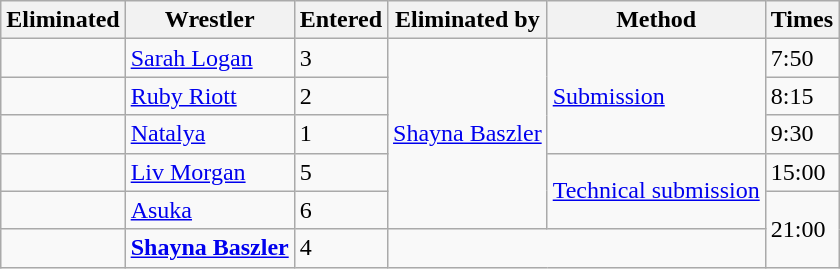<table class="wikitable sortable">
<tr>
<th>Eliminated</th>
<th>Wrestler</th>
<th>Entered</th>
<th>Eliminated by</th>
<th>Method</th>
<th>Times</th>
</tr>
<tr>
<td></td>
<td><a href='#'>Sarah Logan</a></td>
<td>3</td>
<td rowspan=5><a href='#'>Shayna Baszler</a></td>
<td rowspan=3><a href='#'>Submission</a></td>
<td>7:50</td>
</tr>
<tr>
<td></td>
<td><a href='#'>Ruby Riott</a></td>
<td>2</td>
<td>8:15</td>
</tr>
<tr>
<td></td>
<td><a href='#'>Natalya</a></td>
<td>1</td>
<td>9:30</td>
</tr>
<tr>
<td></td>
<td><a href='#'>Liv Morgan</a></td>
<td>5</td>
<td rowspan=2><a href='#'>Technical submission</a></td>
<td>15:00</td>
</tr>
<tr>
<td></td>
<td><a href='#'>Asuka</a></td>
<td>6</td>
<td rowspan=2>21:00</td>
</tr>
<tr>
<td></td>
<td><strong><a href='#'>Shayna Baszler</a></strong></td>
<td>4</td>
<td colspan="2"></td>
</tr>
</table>
